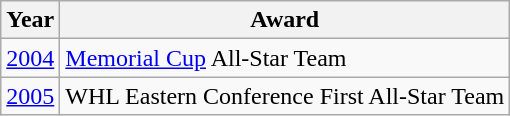<table class="wikitable" border="1">
<tr>
<th>Year</th>
<th>Award</th>
</tr>
<tr>
<td><a href='#'>2004</a></td>
<td><a href='#'>Memorial Cup</a> All-Star Team</td>
</tr>
<tr>
<td><a href='#'>2005</a></td>
<td>WHL Eastern Conference First All-Star Team</td>
</tr>
</table>
